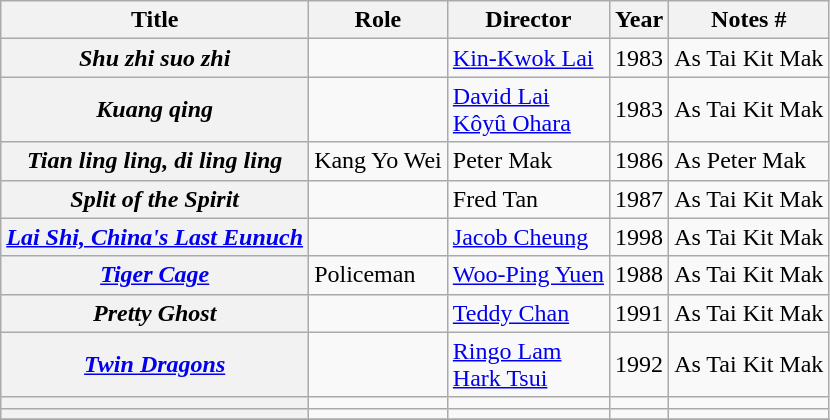<table class="wikitable plainrowheaders sortable">
<tr>
<th scope="col">Title</th>
<th scope="col">Role</th>
<th scope="col">Director</th>
<th scope="col">Year</th>
<th scope="col" class="unsortable">Notes #</th>
</tr>
<tr>
<th scope="row"><em>Shu zhi suo zhi</em></th>
<td></td>
<td><a href='#'>Kin-Kwok Lai</a></td>
<td>1983</td>
<td>As Tai Kit Mak</td>
</tr>
<tr>
<th scope="row"><em>Kuang qing</em></th>
<td></td>
<td><a href='#'>David Lai</a><br><a href='#'>Kôyû Ohara</a></td>
<td>1983</td>
<td>As Tai Kit Mak</td>
</tr>
<tr>
<th scope="row"><em>Tian ling ling, di ling ling</em></th>
<td>Kang Yo Wei</td>
<td>Peter Mak</td>
<td>1986</td>
<td>As Peter Mak</td>
</tr>
<tr>
<th scope="row"><em>Split of the Spirit</em></th>
<td></td>
<td>Fred Tan</td>
<td>1987</td>
<td>As Tai Kit Mak</td>
</tr>
<tr>
<th scope="row"><em><a href='#'>Lai Shi, China's Last Eunuch</a></em></th>
<td></td>
<td><a href='#'>Jacob Cheung</a></td>
<td>1998</td>
<td>As Tai Kit Mak</td>
</tr>
<tr>
<th scope="row"><em><a href='#'>Tiger Cage</a></em></th>
<td>Policeman</td>
<td><a href='#'>Woo-Ping Yuen</a></td>
<td>1988</td>
<td>As Tai Kit Mak</td>
</tr>
<tr>
<th scope="row"><em>Pretty Ghost</em></th>
<td></td>
<td><a href='#'>Teddy Chan</a></td>
<td>1991</td>
<td>As Tai Kit Mak</td>
</tr>
<tr>
<th scope="row"><em><a href='#'>Twin Dragons</a></em></th>
<td></td>
<td><a href='#'>Ringo Lam</a><br><a href='#'>Hark Tsui</a></td>
<td>1992</td>
<td>As Tai Kit Mak</td>
</tr>
<tr>
<th scope="row"></th>
<td></td>
<td></td>
<td></td>
<td></td>
</tr>
<tr>
<th scope="row"></th>
<td></td>
<td></td>
<td></td>
<td></td>
</tr>
<tr>
</tr>
</table>
